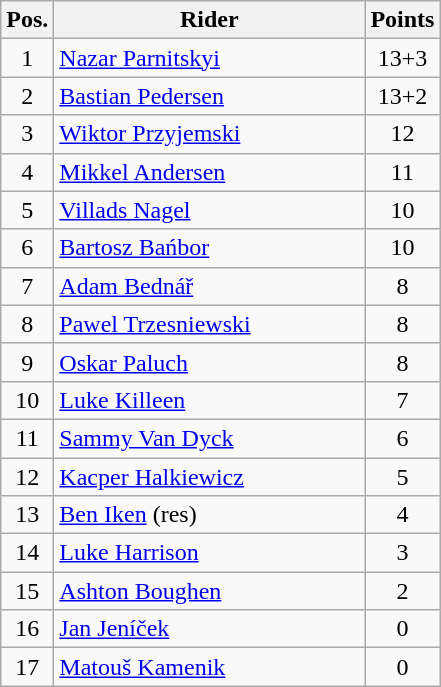<table class="wikitable" style="text-align:center;">
<tr>
<th width=25px>Pos.</th>
<th width=200px>Rider</th>
<th width=40px>Points</th>
</tr>
<tr>
<td>1</td>
<td align=left> <a href='#'>Nazar Parnitskyi</a></td>
<td>13+3</td>
</tr>
<tr>
<td>2</td>
<td align=left> <a href='#'>Bastian Pedersen</a></td>
<td>13+2</td>
</tr>
<tr>
<td>3</td>
<td align=left> <a href='#'>Wiktor Przyjemski</a></td>
<td>12</td>
</tr>
<tr>
<td>4</td>
<td align=left> <a href='#'>Mikkel Andersen</a></td>
<td>11</td>
</tr>
<tr>
<td>5</td>
<td align=left> <a href='#'>Villads Nagel</a></td>
<td>10</td>
</tr>
<tr>
<td>6</td>
<td align=left> <a href='#'>Bartosz Bańbor</a></td>
<td>10</td>
</tr>
<tr>
<td>7</td>
<td align=left> <a href='#'>Adam Bednář</a></td>
<td>8</td>
</tr>
<tr>
<td>8</td>
<td align=left> <a href='#'>Pawel Trzesniewski</a></td>
<td>8</td>
</tr>
<tr>
<td>9</td>
<td align=left> <a href='#'>Oskar Paluch</a></td>
<td>8</td>
</tr>
<tr>
<td>10</td>
<td align=left> <a href='#'>Luke Killeen</a></td>
<td>7</td>
</tr>
<tr>
<td>11</td>
<td align=left> <a href='#'>Sammy Van Dyck </a></td>
<td>6</td>
</tr>
<tr>
<td>12</td>
<td align=left> <a href='#'>Kacper Halkiewicz</a></td>
<td>5</td>
</tr>
<tr>
<td>13</td>
<td align=left> <a href='#'>Ben Iken</a> (res)</td>
<td>4</td>
</tr>
<tr>
<td>14</td>
<td align=left> <a href='#'>Luke Harrison</a></td>
<td>3</td>
</tr>
<tr>
<td>15</td>
<td align=left> <a href='#'>Ashton Boughen</a></td>
<td>2</td>
</tr>
<tr>
<td>16</td>
<td align=left> <a href='#'>Jan Jeníček</a></td>
<td>0</td>
</tr>
<tr>
<td>17</td>
<td align=left> <a href='#'>Matouš Kamenik</a></td>
<td>0</td>
</tr>
</table>
